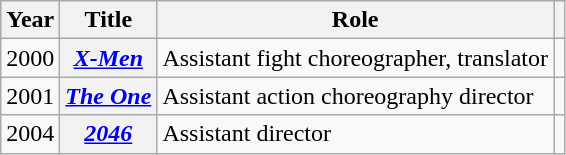<table class="wikitable plainrowheaders sortable">
<tr>
<th scope="col">Year</th>
<th scope="col">Title</th>
<th scope="col">Role</th>
<th scope="col" class="unsortable"></th>
</tr>
<tr>
<td>2000</td>
<th scope="row"><em><a href='#'>X-Men</a></em></th>
<td>Assistant fight choreographer, translator</td>
<td align="center"></td>
</tr>
<tr>
<td>2001</td>
<th scope="row"><em><a href='#'>The One</a></em></th>
<td>Assistant action choreography director</td>
<td align="center"></td>
</tr>
<tr>
<td>2004</td>
<th scope="row"><em><a href='#'>2046</a></em></th>
<td>Assistant director</td>
<td align="center"></td>
</tr>
</table>
